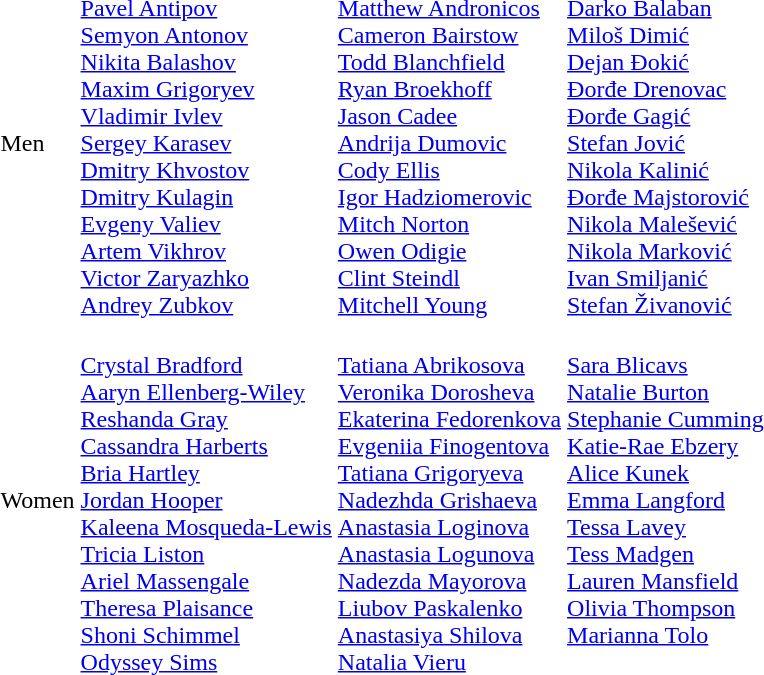<table>
<tr>
<td>Men<br></td>
<td><br><a href='#'>Pavel Antipov</a><br> <a href='#'>Semyon Antonov</a><br> <a href='#'>Nikita Balashov</a><br> <a href='#'>Maxim Grigoryev</a><br> <a href='#'>Vladimir Ivlev</a><br> <a href='#'>Sergey Karasev</a><br> <a href='#'>Dmitry Khvostov</a><br> <a href='#'>Dmitry Kulagin</a><br> <a href='#'>Evgeny Valiev</a><br> <a href='#'>Artem Vikhrov</a><br> <a href='#'>Victor Zaryazhko</a><br> <a href='#'>Andrey Zubkov</a></td>
<td><br><a href='#'>Matthew Andronicos</a><br> <a href='#'>Cameron Bairstow</a><br> <a href='#'>Todd Blanchfield</a><br> <a href='#'>Ryan Broekhoff</a><br> <a href='#'>Jason Cadee</a><br> <a href='#'>Andrija Dumovic</a><br> <a href='#'>Cody Ellis</a><br> <a href='#'>Igor Hadziomerovic</a><br> <a href='#'>Mitch Norton</a><br> <a href='#'>Owen Odigie</a><br> <a href='#'>Clint Steindl</a><br> <a href='#'>Mitchell Young</a></td>
<td><br><a href='#'>Darko Balaban</a><br> <a href='#'>Miloš Dimić</a><br> <a href='#'>Dejan Đokić</a><br> <a href='#'>Đorđe Drenovac</a><br> <a href='#'>Đorđe Gagić</a><br> <a href='#'>Stefan Jović</a><br> <a href='#'>Nikola Kalinić</a><br> <a href='#'>Đorđe Majstorović</a><br> <a href='#'>Nikola Malešević</a><br> <a href='#'>Nikola Marković</a><br> <a href='#'>Ivan Smiljanić</a><br> <a href='#'>Stefan Živanović</a></td>
</tr>
<tr>
<td>Women<br></td>
<td><br><a href='#'>Crystal Bradford</a><br><a href='#'>Aaryn Ellenberg-Wiley</a><br><a href='#'>Reshanda Gray</a><br><a href='#'>Cassandra Harberts</a><br><a href='#'>Bria Hartley</a><br><a href='#'>Jordan Hooper</a><br><a href='#'>Kaleena Mosqueda-Lewis</a><br><a href='#'>Tricia Liston</a><br><a href='#'>Ariel Massengale</a><br><a href='#'>Theresa Plaisance</a><br><a href='#'>Shoni Schimmel</a><br><a href='#'>Odyssey Sims</a></td>
<td><br><a href='#'>Tatiana Abrikosova</a><br><a href='#'>Veronika Dorosheva</a><br><a href='#'>Ekaterina Fedorenkova</a><br> <a href='#'>Evgeniia Finogentova</a><br><a href='#'>Tatiana Grigoryeva</a><br><a href='#'>Nadezhda Grishaeva</a><br><a href='#'>Anastasia Loginova</a><br> <a href='#'>Anastasia Logunova</a><br> <a href='#'>Nadezda Mayorova</a><br> <a href='#'>Liubov Paskalenko</a><br><a href='#'>Anastasiya Shilova</a><br><a href='#'>Natalia Vieru</a></td>
<td><br><a href='#'>Sara Blicavs</a><br><a href='#'>Natalie Burton</a><br><a href='#'>Stephanie Cumming</a><br><a href='#'>Katie-Rae Ebzery</a><br> <a href='#'>Alice Kunek</a><br><a href='#'>Emma Langford</a><br><a href='#'>Tessa Lavey</a><br><a href='#'>Tess Madgen</a><br><a href='#'>Lauren Mansfield</a><br><a href='#'>Olivia Thompson</a><br><a href='#'>Marianna Tolo</a><br><br></td>
</tr>
</table>
